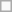<table class="wikitable">
<tr>
<td></td>
</tr>
</table>
